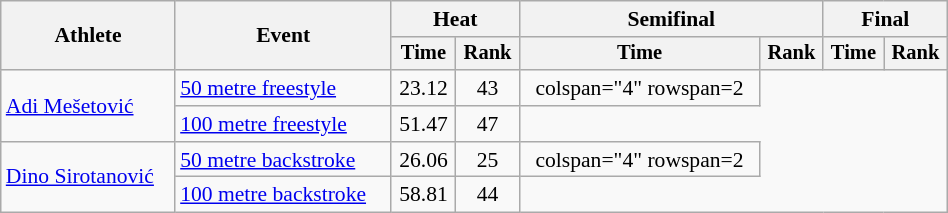<table class="wikitable" style="text-align:center; font-size:90%; width:50%;">
<tr>
<th rowspan="2">Athlete</th>
<th rowspan="2">Event</th>
<th colspan="2">Heat</th>
<th colspan="2">Semifinal</th>
<th colspan="2">Final</th>
</tr>
<tr style="font-size:95%">
<th>Time</th>
<th>Rank</th>
<th>Time</th>
<th>Rank</th>
<th>Time</th>
<th>Rank</th>
</tr>
<tr>
<td align=left rowspan=2><a href='#'>Adi Mešetović</a></td>
<td align=left><a href='#'>50 metre freestyle</a></td>
<td>23.12</td>
<td>43</td>
<td>colspan="4" rowspan=2</td>
</tr>
<tr>
<td align=left><a href='#'>100 metre freestyle</a></td>
<td>51.47</td>
<td>47</td>
</tr>
<tr>
<td align=left rowspan=2><a href='#'>Dino Sirotanović</a></td>
<td align=left><a href='#'>50 metre backstroke</a></td>
<td>26.06</td>
<td>25</td>
<td>colspan="4" rowspan=2</td>
</tr>
<tr>
<td align=left><a href='#'>100 metre backstroke</a></td>
<td>58.81</td>
<td>44</td>
</tr>
</table>
